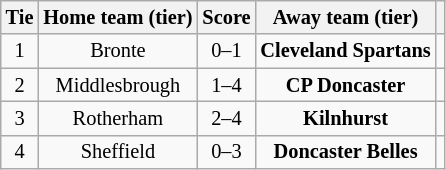<table class="wikitable" style="text-align:center; font-size:85%">
<tr>
<th>Tie</th>
<th>Home team (tier)</th>
<th>Score</th>
<th>Away team (tier)</th>
<th></th>
</tr>
<tr>
<td align="center">1</td>
<td>Bronte</td>
<td align="center">0–1</td>
<td><strong>Cleveland Spartans</strong></td>
<td></td>
</tr>
<tr>
<td align="center">2</td>
<td>Middlesbrough</td>
<td align="center">1–4</td>
<td><strong>CP Doncaster</strong></td>
<td></td>
</tr>
<tr>
<td align="center">3</td>
<td>Rotherham</td>
<td align="center">2–4</td>
<td><strong>Kilnhurst</strong></td>
<td></td>
</tr>
<tr>
<td align="center">4</td>
<td>Sheffield</td>
<td align="center">0–3</td>
<td><strong>Doncaster Belles</strong></td>
<td></td>
</tr>
</table>
